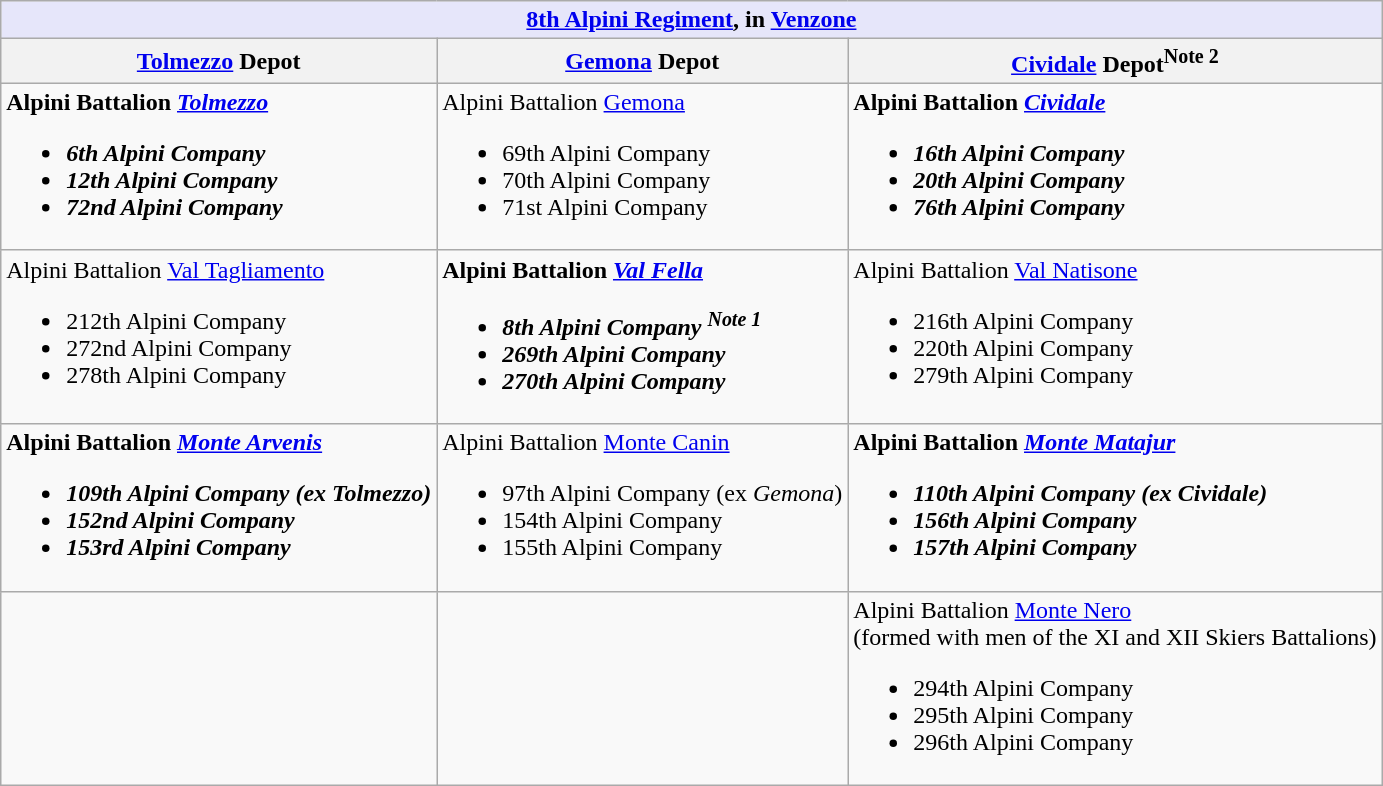<table class="wikitable">
<tr>
<th style="align: center; background: lavender;" colspan="3"><strong><a href='#'>8th Alpini Regiment</a></strong>, in <a href='#'>Venzone</a></th>
</tr>
<tr>
<th><a href='#'>Tolmezzo</a> Depot</th>
<th><a href='#'>Gemona</a> Depot</th>
<th><a href='#'>Cividale</a> Depot<sup>Note 2</sup></th>
</tr>
<tr style="vertical-align: top;">
<td> <strong>Alpini Battalion <em><a href='#'>Tolmezzo</a><strong><em><br><ul><li> 6th Alpini Company</li><li> 12th Alpini Company</li><li> 72nd Alpini Company</li></ul></td>
<td> </strong>Alpini Battalion </em><a href='#'>Gemona</a></em></strong><br><ul><li> 69th Alpini Company</li><li> 70th Alpini Company</li><li> 71st Alpini Company</li></ul></td>
<td> <strong>Alpini Battalion <em><a href='#'>Cividale</a><strong><em><br><ul><li> 16th Alpini Company</li><li> 20th Alpini Company</li><li> 76th Alpini Company</li></ul></td>
</tr>
<tr style="vertical-align: top;">
<td> </strong>Alpini Battalion </em><a href='#'>Val Tagliamento</a></em></strong><br><ul><li> 212th Alpini Company</li><li> 272nd Alpini Company</li><li> 278th Alpini Company</li></ul></td>
<td> <strong>Alpini Battalion <em><a href='#'>Val Fella</a><strong><em><br><ul><li> 8th Alpini Company <sup>Note 1</sup></li><li> 269th Alpini Company</li><li> 270th Alpini Company</li></ul></td>
<td> </strong>Alpini Battalion </em><a href='#'>Val Natisone</a></em></strong><br><ul><li> 216th Alpini Company</li><li> 220th Alpini Company</li><li> 279th Alpini Company</li></ul></td>
</tr>
<tr style="vertical-align: top;">
<td> <strong>Alpini Battalion <em><a href='#'>Monte Arvenis</a><strong><em><br><ul><li> 109th Alpini Company (ex </em>Tolmezzo<em>)</li><li> 152nd Alpini Company</li><li> 153rd Alpini Company</li></ul></td>
<td> </strong>Alpini Battalion </em><a href='#'>Monte Canin</a></em></strong><br><ul><li> 97th Alpini Company (ex <em>Gemona</em>)</li><li> 154th Alpini Company</li><li> 155th Alpini Company</li></ul></td>
<td> <strong>Alpini Battalion <em><a href='#'>Monte Matajur</a><strong><em><br><ul><li> 110th Alpini Company (ex </em>Cividale<em>)</li><li> 156th Alpini Company</li><li> 157th Alpini Company</li></ul></td>
</tr>
<tr style="vertical-align: top;">
<td></td>
<td></td>
<td> </strong>Alpini Battalion </em><a href='#'>Monte Nero</a></em></strong><br>(formed with men of the XI and XII Skiers Battalions)<br><ul><li> 294th Alpini Company</li><li> 295th Alpini Company</li><li> 296th Alpini Company</li></ul></td>
</tr>
</table>
